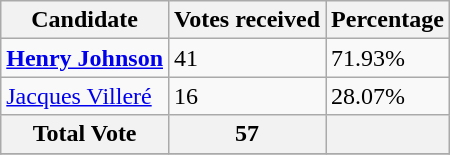<table class="wikitable">
<tr>
<th>Candidate</th>
<th>Votes received</th>
<th>Percentage</th>
</tr>
<tr>
<td><strong><a href='#'>Henry Johnson</a></strong></td>
<td>41</td>
<td>71.93%</td>
</tr>
<tr>
<td><a href='#'>Jacques Villeré</a></td>
<td>16</td>
<td>28.07%</td>
</tr>
<tr>
<th>Total Vote</th>
<th>57</th>
<th></th>
</tr>
<tr>
</tr>
</table>
